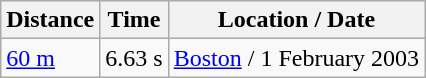<table class="wikitable">
<tr>
<th>Distance</th>
<th>Time</th>
<th>Location / Date</th>
</tr>
<tr>
<td><a href='#'>60 m</a></td>
<td>6.63 s</td>
<td><a href='#'>Boston</a> / 1 February 2003</td>
</tr>
</table>
